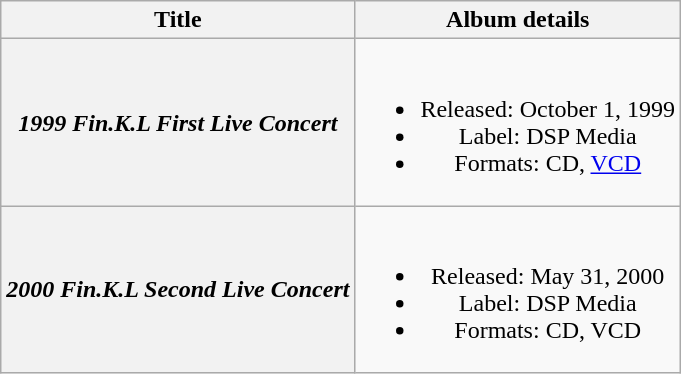<table class="wikitable plainrowheaders" style="text-align:center;">
<tr>
<th scope="col">Title</th>
<th scope="col">Album details</th>
</tr>
<tr>
<th scope="row"><em>1999 Fin.K.L First Live Concert</em></th>
<td><br><ul><li>Released: October 1, 1999</li><li>Label: DSP Media</li><li>Formats: CD, <a href='#'>VCD</a></li></ul></td>
</tr>
<tr>
<th scope="row"><em>2000 Fin.K.L Second Live Concert</em></th>
<td><br><ul><li>Released: May 31, 2000</li><li>Label: DSP Media</li><li>Formats: CD, VCD</li></ul></td>
</tr>
</table>
